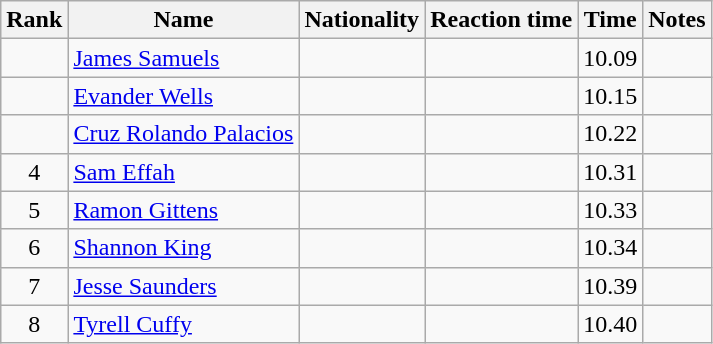<table class="wikitable sortable" style="text-align:center">
<tr>
<th>Rank</th>
<th>Name</th>
<th>Nationality</th>
<th>Reaction time</th>
<th>Time</th>
<th>Notes</th>
</tr>
<tr>
<td align=center></td>
<td align=left><a href='#'>James Samuels</a></td>
<td align=left></td>
<td></td>
<td>10.09</td>
<td></td>
</tr>
<tr>
<td align=center></td>
<td align=left><a href='#'>Evander Wells</a></td>
<td align=left></td>
<td></td>
<td>10.15</td>
<td></td>
</tr>
<tr>
<td align=center></td>
<td align=left><a href='#'>Cruz Rolando Palacios</a></td>
<td align=left></td>
<td></td>
<td>10.22</td>
<td></td>
</tr>
<tr>
<td align=center>4</td>
<td align=left><a href='#'>Sam Effah</a></td>
<td align=left></td>
<td></td>
<td>10.31</td>
<td></td>
</tr>
<tr>
<td align=center>5</td>
<td align=left><a href='#'>Ramon Gittens</a></td>
<td align=left></td>
<td></td>
<td>10.33</td>
<td></td>
</tr>
<tr>
<td align=center>6</td>
<td align=left><a href='#'>Shannon King</a></td>
<td align=left></td>
<td></td>
<td>10.34</td>
<td></td>
</tr>
<tr>
<td align=center>7</td>
<td align=left><a href='#'>Jesse Saunders</a></td>
<td align=left></td>
<td></td>
<td>10.39</td>
<td></td>
</tr>
<tr>
<td align=center>8</td>
<td align=left><a href='#'>Tyrell Cuffy</a></td>
<td align=left></td>
<td></td>
<td>10.40</td>
<td></td>
</tr>
</table>
